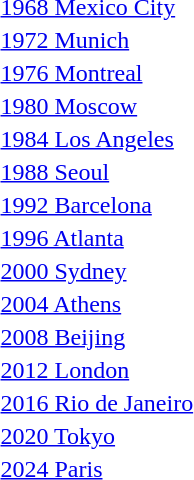<table>
<tr>
<td><a href='#'>1968 Mexico City</a><br></td>
<td></td>
<td></td>
<td></td>
</tr>
<tr>
<td><a href='#'>1972 Munich</a><br></td>
<td></td>
<td></td>
<td></td>
</tr>
<tr>
<td><a href='#'>1976 Montreal</a><br></td>
<td></td>
<td></td>
<td></td>
</tr>
<tr>
<td><a href='#'>1980 Moscow</a><br></td>
<td></td>
<td></td>
<td></td>
</tr>
<tr>
<td><a href='#'>1984 Los Angeles</a><br></td>
<td></td>
<td></td>
<td></td>
</tr>
<tr>
<td><a href='#'>1988 Seoul</a><br></td>
<td></td>
<td></td>
<td></td>
</tr>
<tr>
<td><a href='#'>1992 Barcelona</a><br></td>
<td></td>
<td></td>
<td></td>
</tr>
<tr>
<td><a href='#'>1996 Atlanta</a><br></td>
<td></td>
<td></td>
<td></td>
</tr>
<tr>
<td><a href='#'>2000 Sydney</a><br></td>
<td></td>
<td></td>
<td></td>
</tr>
<tr valign="top">
<td rowspan=2><a href='#'>2004 Athens</a><br></td>
<td rowspan=2></td>
<td rowspan=2></td>
<td></td>
</tr>
<tr>
<td></td>
</tr>
<tr>
<td><a href='#'>2008 Beijing</a><br></td>
<td></td>
<td></td>
<td></td>
</tr>
<tr>
<td><a href='#'>2012 London</a><br></td>
<td></td>
<td></td>
<td></td>
</tr>
<tr>
<td><a href='#'>2016 Rio de Janeiro</a><br></td>
<td></td>
<td></td>
<td></td>
</tr>
<tr>
<td><a href='#'>2020 Tokyo</a><br></td>
<td></td>
<td></td>
<td></td>
</tr>
<tr>
<td><a href='#'>2024 Paris</a><br></td>
<td></td>
<td></td>
<td></td>
</tr>
<tr>
</tr>
</table>
